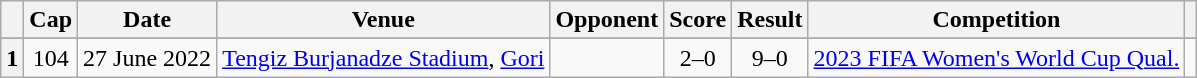<table class="wikitable sortable">
<tr>
<th scope="col"></th>
<th scope="col" style="text-align:center;">Cap</th>
<th scope="col">Date</th>
<th scope="col">Venue</th>
<th scope="col">Opponent</th>
<th scope="col">Score</th>
<th scope="col">Result</th>
<th scope="col">Competition</th>
<th scope="col" class="unsortable"></th>
</tr>
<tr>
</tr>
<tr>
<th scope="row">1</th>
<td align=center>104</td>
<td>27 June 2022</td>
<td><a href='#'>Tengiz Burjanadze Stadium</a>, <a href='#'>Gori</a></td>
<td></td>
<td align=center>2–0</td>
<td align=center>9–0</td>
<td><a href='#'>2023 FIFA Women's World Cup Qual.</a></td>
<td></td>
</tr>
</table>
